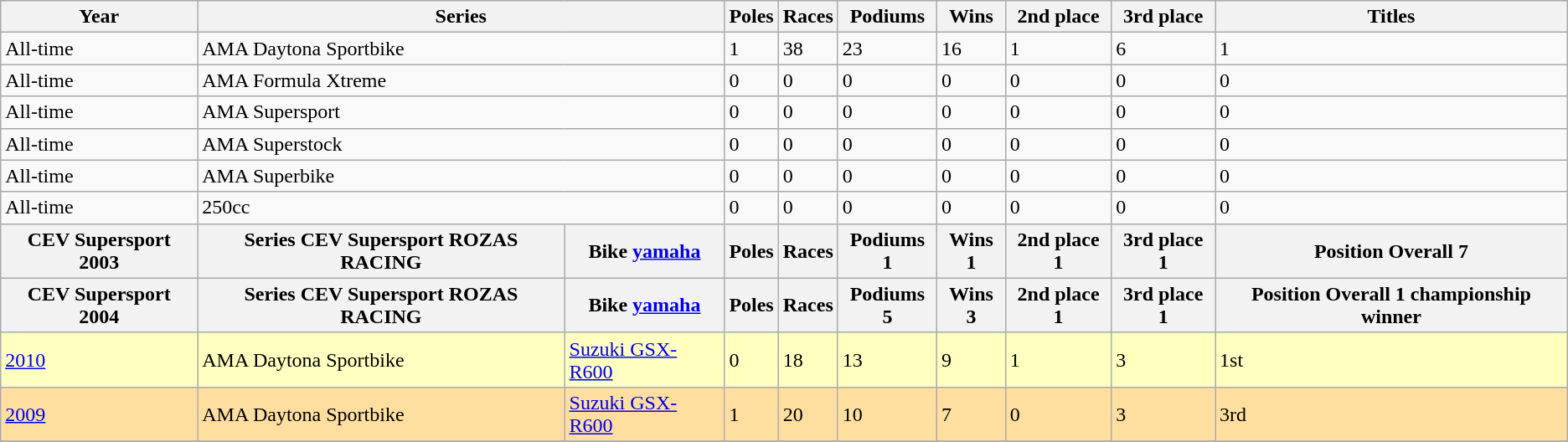<table class="wikitable">
<tr>
<th>Year</th>
<th colspan=2>Series</th>
<th>Poles</th>
<th>Races</th>
<th>Podiums</th>
<th>Wins</th>
<th>2nd place</th>
<th>3rd place</th>
<th>Titles</th>
</tr>
<tr>
<td>All-time</td>
<td colspan=2>AMA Daytona Sportbike</td>
<td>1</td>
<td>38</td>
<td>23</td>
<td>16</td>
<td>1</td>
<td>6</td>
<td>1</td>
</tr>
<tr>
<td>All-time</td>
<td colspan=2>AMA Formula Xtreme</td>
<td>0</td>
<td>0</td>
<td>0</td>
<td>0</td>
<td>0</td>
<td>0</td>
<td>0</td>
</tr>
<tr>
<td>All-time</td>
<td colspan=2>AMA Supersport</td>
<td>0</td>
<td>0</td>
<td>0</td>
<td>0</td>
<td>0</td>
<td>0</td>
<td>0</td>
</tr>
<tr>
<td>All-time</td>
<td colspan=2>AMA Superstock</td>
<td>0</td>
<td>0</td>
<td>0</td>
<td>0</td>
<td>0</td>
<td>0</td>
<td>0</td>
</tr>
<tr>
<td>All-time</td>
<td colspan=2>AMA Superbike</td>
<td>0</td>
<td>0</td>
<td>0</td>
<td>0</td>
<td>0</td>
<td>0</td>
<td>0</td>
</tr>
<tr>
<td>All-time</td>
<td colspan=2>250cc</td>
<td>0</td>
<td>0</td>
<td>0</td>
<td>0</td>
<td>0</td>
<td>0</td>
<td>0</td>
</tr>
<tr All-time>
<th>CEV Supersport 2003</th>
<th>Series CEV Supersport ROZAS RACING</th>
<th>Bike <a href='#'>yamaha</a></th>
<th>Poles</th>
<th>Races</th>
<th>Podiums 1</th>
<th>Wins 1</th>
<th>2nd place 1</th>
<th>3rd place 1</th>
<th>Position Overall 7</th>
</tr>
<tr All-time>
<th>CEV Supersport 2004</th>
<th>Series CEV Supersport ROZAS RACING</th>
<th>Bike <a href='#'>yamaha</a></th>
<th>Poles</th>
<th>Races</th>
<th>Podiums 5</th>
<th>Wins 3</th>
<th>2nd place 1</th>
<th>3rd place 1</th>
<th>Position Overall 1 championship winner</th>
</tr>
<tr>
<td style="background:#ffffbf;"><a href='#'>2010</a></td>
<td style="background:#ffffbf;">AMA Daytona Sportbike</td>
<td style="background:#ffffbf;"><a href='#'>Suzuki GSX-R600</a></td>
<td style="background:#ffffbf;">0</td>
<td style="background:#ffffbf;">18</td>
<td style="background:#ffffbf;">13</td>
<td style="background:#ffffbf;">9</td>
<td style="background:#ffffbf;">1</td>
<td style="background:#ffffbf;">3</td>
<td style="background:#ffffbf;">1st</td>
</tr>
<tr>
<td style="background:#ffdf9f;"><a href='#'>2009</a></td>
<td style="background:#ffdf9f;">AMA Daytona Sportbike</td>
<td style="background:#ffdf9f;"><a href='#'>Suzuki GSX-R600</a></td>
<td style="background:#ffdf9f;">1</td>
<td style="background:#ffdf9f;">20</td>
<td style="background:#ffdf9f;">10</td>
<td style="background:#ffdf9f;">7</td>
<td style="background:#ffdf9f;">0</td>
<td style="background:#ffdf9f;">3</td>
<td style="background:#ffdf9f;">3rd</td>
</tr>
<tr>
</tr>
</table>
